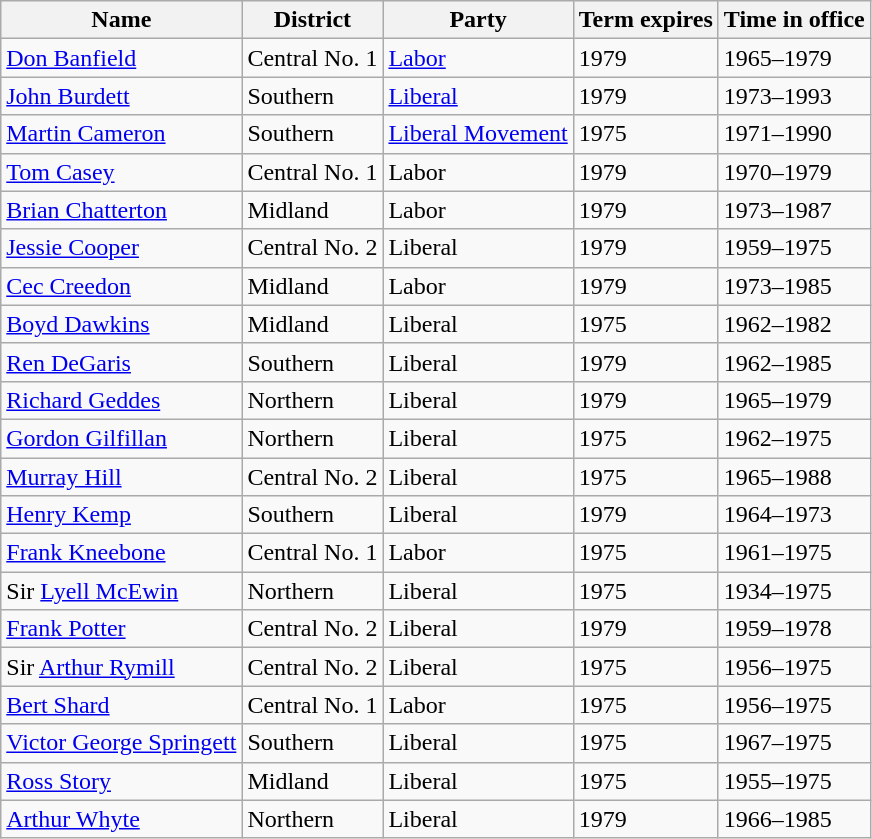<table class="wikitable sortable">
<tr>
<th>Name</th>
<th>District</th>
<th>Party</th>
<th>Term expires</th>
<th>Time in office</th>
</tr>
<tr>
<td><a href='#'>Don Banfield</a></td>
<td>Central No. 1</td>
<td><a href='#'>Labor</a></td>
<td>1979</td>
<td>1965–1979</td>
</tr>
<tr>
<td><a href='#'>John Burdett</a> </td>
<td>Southern</td>
<td><a href='#'>Liberal</a></td>
<td>1979</td>
<td>1973–1993</td>
</tr>
<tr>
<td><a href='#'>Martin Cameron</a></td>
<td>Southern</td>
<td><a href='#'>Liberal Movement</a></td>
<td>1975</td>
<td>1971–1990</td>
</tr>
<tr>
<td><a href='#'>Tom Casey</a></td>
<td>Central No. 1</td>
<td>Labor</td>
<td>1979</td>
<td>1970–1979</td>
</tr>
<tr>
<td><a href='#'>Brian Chatterton</a></td>
<td>Midland</td>
<td>Labor</td>
<td>1979</td>
<td>1973–1987</td>
</tr>
<tr>
<td><a href='#'>Jessie Cooper</a></td>
<td>Central No. 2</td>
<td>Liberal</td>
<td>1979</td>
<td>1959–1975</td>
</tr>
<tr>
<td><a href='#'>Cec Creedon</a></td>
<td>Midland</td>
<td>Labor</td>
<td>1979</td>
<td>1973–1985</td>
</tr>
<tr>
<td><a href='#'>Boyd Dawkins</a></td>
<td>Midland</td>
<td>Liberal</td>
<td>1975</td>
<td>1962–1982</td>
</tr>
<tr>
<td><a href='#'>Ren DeGaris</a></td>
<td>Southern</td>
<td>Liberal</td>
<td>1979</td>
<td>1962–1985</td>
</tr>
<tr>
<td><a href='#'>Richard Geddes</a></td>
<td>Northern</td>
<td>Liberal</td>
<td>1979</td>
<td>1965–1979</td>
</tr>
<tr>
<td><a href='#'>Gordon Gilfillan</a></td>
<td>Northern</td>
<td>Liberal</td>
<td>1975</td>
<td>1962–1975</td>
</tr>
<tr>
<td><a href='#'>Murray Hill</a></td>
<td>Central No. 2</td>
<td>Liberal</td>
<td>1975</td>
<td>1965–1988</td>
</tr>
<tr>
<td><a href='#'>Henry Kemp</a> </td>
<td>Southern</td>
<td>Liberal</td>
<td>1979</td>
<td>1964–1973</td>
</tr>
<tr>
<td><a href='#'>Frank Kneebone</a></td>
<td>Central No. 1</td>
<td>Labor</td>
<td>1975</td>
<td>1961–1975</td>
</tr>
<tr>
<td>Sir <a href='#'>Lyell McEwin</a></td>
<td>Northern</td>
<td>Liberal</td>
<td>1975</td>
<td>1934–1975</td>
</tr>
<tr>
<td><a href='#'>Frank Potter</a></td>
<td>Central No. 2</td>
<td>Liberal</td>
<td>1979</td>
<td>1959–1978</td>
</tr>
<tr>
<td>Sir <a href='#'>Arthur Rymill</a></td>
<td>Central No. 2</td>
<td>Liberal</td>
<td>1975</td>
<td>1956–1975</td>
</tr>
<tr>
<td><a href='#'>Bert Shard</a></td>
<td>Central No. 1</td>
<td>Labor</td>
<td>1975</td>
<td>1956–1975</td>
</tr>
<tr>
<td><a href='#'>Victor George Springett</a></td>
<td>Southern</td>
<td>Liberal</td>
<td>1975</td>
<td>1967–1975</td>
</tr>
<tr>
<td><a href='#'>Ross Story</a></td>
<td>Midland</td>
<td>Liberal</td>
<td>1975</td>
<td>1955–1975</td>
</tr>
<tr>
<td><a href='#'>Arthur Whyte</a></td>
<td>Northern</td>
<td>Liberal</td>
<td>1979</td>
<td>1966–1985</td>
</tr>
</table>
